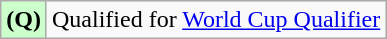<table class="wikitable">
<tr>
<td style="background: #cfc;"><strong>(Q)</strong></td>
<td>Qualified for <a href='#'>World Cup Qualifier</a></td>
</tr>
</table>
